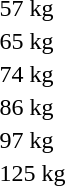<table>
<tr>
<td rowspan=2>57 kg<br></td>
<td rowspan=2></td>
<td rowspan=2></td>
<td></td>
</tr>
<tr>
<td></td>
</tr>
<tr>
<td rowspan=2>65 kg<br></td>
<td rowspan=2></td>
<td rowspan=2></td>
<td></td>
</tr>
<tr>
<td></td>
</tr>
<tr>
<td rowspan=2>74 kg<br></td>
<td rowspan=2></td>
<td rowspan=2></td>
<td></td>
</tr>
<tr>
<td></td>
</tr>
<tr>
<td rowspan=2>86 kg<br></td>
<td rowspan=2></td>
<td rowspan=2></td>
<td></td>
</tr>
<tr>
<td></td>
</tr>
<tr>
<td rowspan=2>97 kg<br></td>
<td rowspan=2></td>
<td rowspan=2></td>
<td></td>
</tr>
<tr>
<td></td>
</tr>
<tr>
<td rowspan=2>125 kg<br></td>
<td rowspan=2></td>
<td rowspan=2></td>
<td></td>
</tr>
<tr>
<td></td>
</tr>
</table>
